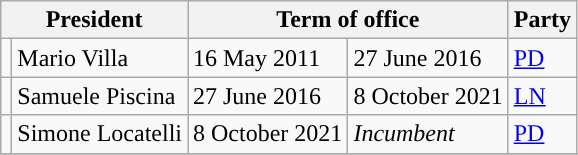<table class="wikitable">
<tr>
<th colspan="2">President</th>
<th colspan="2">Term of office</th>
<th>Party</th>
</tr>
<tr>
<td style="background-color: "></td>
<td>Mario Villa</td>
<td>16 May 2011</td>
<td>27 June 2016</td>
<td><a href='#'>PD</a></td>
</tr>
<tr>
<td style="background-color: "></td>
<td>Samuele Piscina</td>
<td>27 June 2016</td>
<td>8 October 2021</td>
<td><a href='#'>LN</a></td>
</tr>
<tr>
<td style="background-color: "></td>
<td>Simone Locatelli</td>
<td>8 October 2021</td>
<td><em>Incumbent</em></td>
<td><a href='#'>PD</a></td>
</tr>
<tr>
</tr>
</table>
